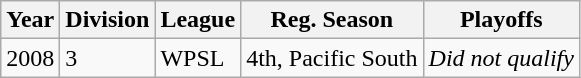<table class="wikitable">
<tr>
<th>Year</th>
<th>Division</th>
<th>League</th>
<th>Reg. Season</th>
<th>Playoffs</th>
</tr>
<tr>
<td>2008</td>
<td>3</td>
<td>WPSL</td>
<td>4th, Pacific South</td>
<td><em>Did not qualify</em></td>
</tr>
</table>
